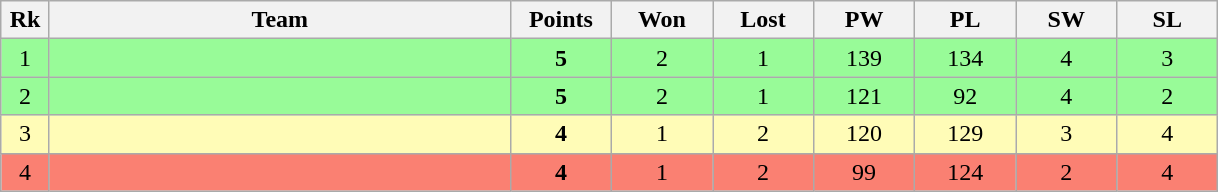<table class=wikitable style=text-align:center>
<tr>
<th width=25>Rk</th>
<th width=300>Team</th>
<th width=60>Points</th>
<th width=60>Won</th>
<th width=60>Lost</th>
<th width=60>PW</th>
<th width=60>PL</th>
<th width=60>SW</th>
<th width=60>SL</th>
</tr>
<tr style="background: #98fb98">
<td>1</td>
<td align=left></td>
<td><strong>5</strong></td>
<td>2</td>
<td>1</td>
<td>139</td>
<td>134</td>
<td>4</td>
<td>3</td>
</tr>
<tr style="background: #98fb98">
<td>2</td>
<td align=left></td>
<td><strong>5</strong></td>
<td>2</td>
<td>1</td>
<td>121</td>
<td>92</td>
<td>4</td>
<td>2</td>
</tr>
<tr style="background: #fffcb7">
<td>3</td>
<td align=left></td>
<td><strong>4</strong></td>
<td>1</td>
<td>2</td>
<td>120</td>
<td>129</td>
<td>3</td>
<td>4</td>
</tr>
<tr style="background: salmon">
<td>4</td>
<td align=left></td>
<td><strong>4</strong></td>
<td>1</td>
<td>2</td>
<td>99</td>
<td>124</td>
<td>2</td>
<td>4</td>
</tr>
</table>
